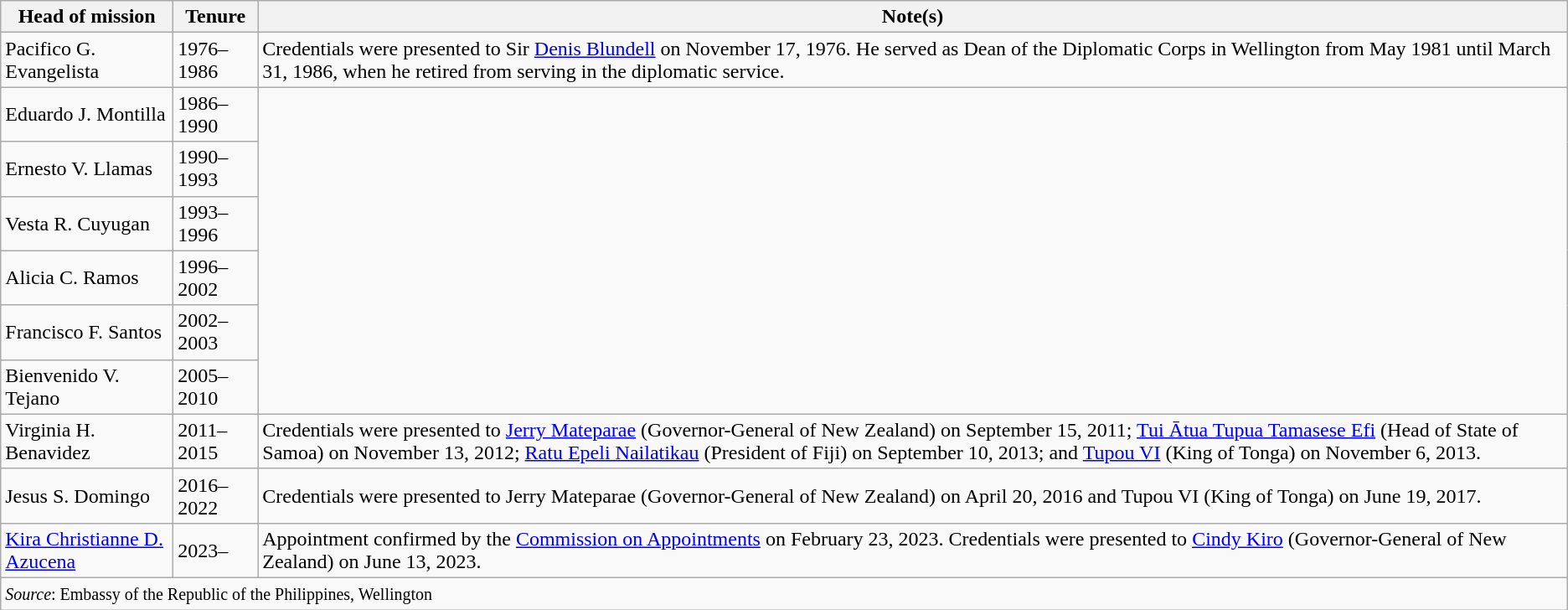<table class=wikitable>
<tr>
<th>Head of mission</th>
<th>Tenure</th>
<th>Note(s)</th>
</tr>
<tr>
<td>Pacifico G. Evangelista</td>
<td>1976–1986</td>
<td>Credentials were presented to Sir <a href='#'>Denis Blundell</a> on November 17, 1976. He served as Dean of the Diplomatic Corps in Wellington from May 1981 until March 31, 1986, when he retired from serving in the diplomatic service.</td>
</tr>
<tr>
<td>Eduardo J. Montilla</td>
<td>1986–1990</td>
</tr>
<tr>
<td>Ernesto V. Llamas</td>
<td>1990–1993</td>
</tr>
<tr>
<td>Vesta R. Cuyugan</td>
<td>1993–1996</td>
</tr>
<tr>
<td>Alicia C. Ramos</td>
<td>1996–2002</td>
</tr>
<tr>
<td>Francisco F. Santos</td>
<td>2002–2003</td>
</tr>
<tr>
<td>Bienvenido V. Tejano</td>
<td>2005–2010</td>
</tr>
<tr>
<td>Virginia H. Benavidez</td>
<td>2011–2015</td>
<td>Credentials were presented to <a href='#'>Jerry Mateparae</a> (Governor-General of New Zealand) on September 15, 2011; <a href='#'>Tui Ātua Tupua Tamasese Efi</a> (Head of State of Samoa) on November 13, 2012; <a href='#'>Ratu Epeli Nailatikau</a> (President of Fiji) on September 10, 2013; and <a href='#'>Tupou VI</a> (King of Tonga) on November 6, 2013.</td>
</tr>
<tr>
<td>Jesus S. Domingo</td>
<td>2016–2022</td>
<td>Credentials were presented to Jerry Mateparae (Governor-General of New Zealand) on April 20, 2016 and Tupou VI (King of Tonga) on June 19, 2017.</td>
</tr>
<tr>
<td><a href='#'>Kira Christianne D. Azucena</a></td>
<td>2023–</td>
<td>Appointment confirmed by the <a href='#'>Commission on Appointments</a> on February 23, 2023. Credentials were presented to <a href='#'>Cindy Kiro</a> (Governor-General of New Zealand) on June 13, 2023.</td>
</tr>
<tr>
<td colspan=5><small><em>Source</em>: Embassy of the Republic of the Philippines, Wellington</small></td>
</tr>
</table>
